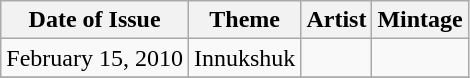<table class="wikitable">
<tr>
<th>Date of Issue</th>
<th>Theme</th>
<th>Artist</th>
<th>Mintage</th>
</tr>
<tr>
<td>February 15, 2010</td>
<td>Innukshuk</td>
<td></td>
<td></td>
</tr>
<tr>
</tr>
</table>
